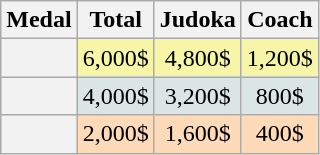<table class=wikitable style="text-align:center;">
<tr>
<th>Medal</th>
<th>Total</th>
<th>Judoka</th>
<th>Coach</th>
</tr>
<tr bgcolor=F7F6A8>
<th></th>
<td>6,000$</td>
<td>4,800$</td>
<td>1,200$</td>
</tr>
<tr bgcolor=DCE5E5>
<th></th>
<td>4,000$</td>
<td>3,200$</td>
<td>800$</td>
</tr>
<tr bgcolor=FFDAB9>
<th></th>
<td>2,000$</td>
<td>1,600$</td>
<td>400$</td>
</tr>
</table>
